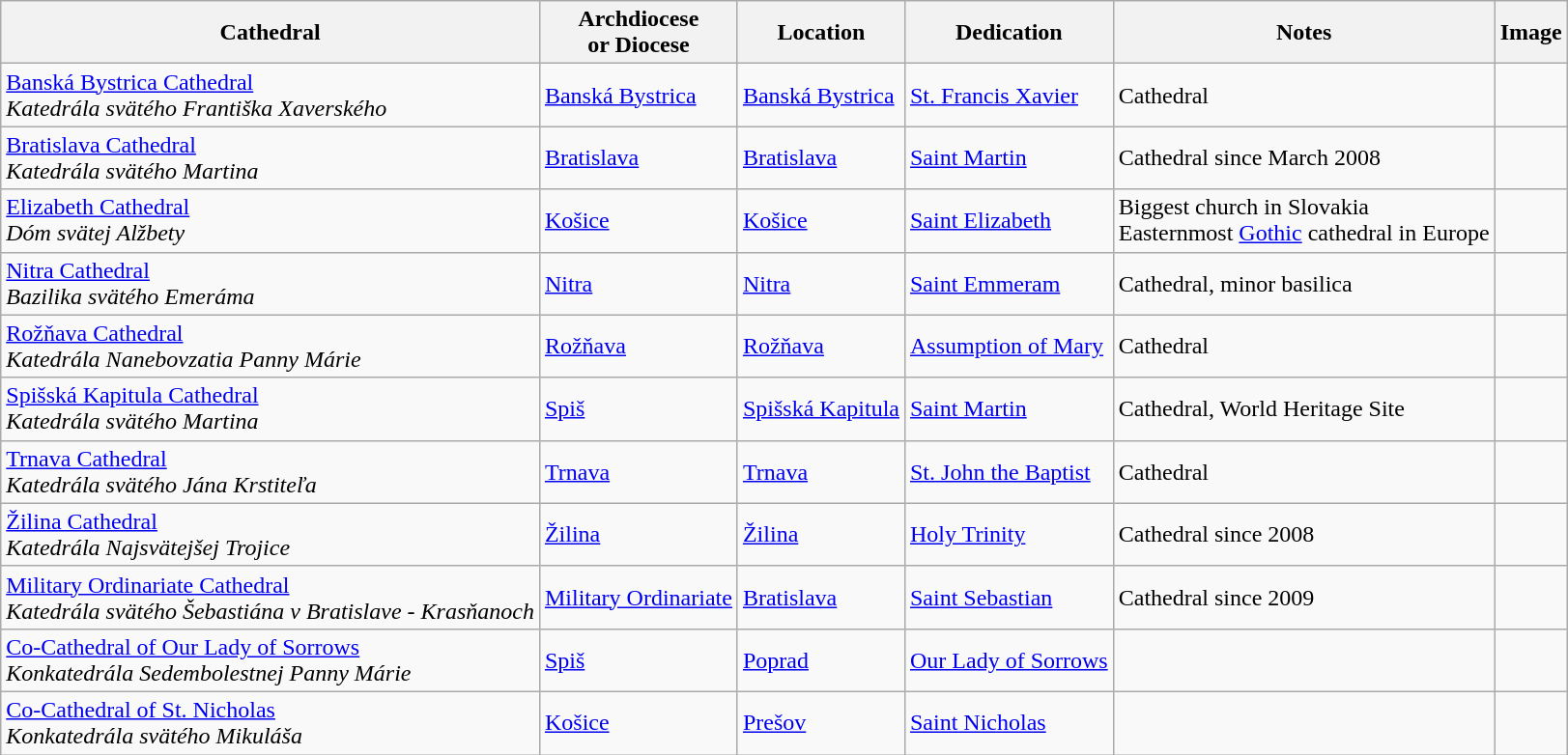<table class="wikitable sortable">
<tr>
<th>Cathedral</th>
<th>Archdiocese<br>or Diocese</th>
<th>Location</th>
<th>Dedication</th>
<th>Notes</th>
<th>Image</th>
</tr>
<tr>
<td><a href='#'>Banská Bystrica Cathedral</a><br><em>Katedrála svätého Františka Xaverského</em></td>
<td><a href='#'>Banská Bystrica</a></td>
<td><a href='#'>Banská Bystrica</a></td>
<td><a href='#'>St. Francis Xavier</a></td>
<td>Cathedral</td>
<td></td>
</tr>
<tr>
<td><a href='#'>Bratislava Cathedral</a><br><em>Katedrála svätého Martina</em></td>
<td><a href='#'>Bratislava</a></td>
<td><a href='#'>Bratislava</a></td>
<td><a href='#'>Saint Martin</a></td>
<td>Cathedral since March 2008</td>
<td></td>
</tr>
<tr>
<td><a href='#'>Elizabeth Cathedral</a><br><em>Dóm svätej Alžbety</em></td>
<td><a href='#'>Košice</a></td>
<td><a href='#'>Košice</a></td>
<td><a href='#'>Saint Elizabeth</a></td>
<td>Biggest church in Slovakia<br>Easternmost <a href='#'>Gothic</a> cathedral in Europe</td>
<td></td>
</tr>
<tr>
<td><a href='#'>Nitra Cathedral</a><br><em>Bazilika svätého Emeráma</em></td>
<td><a href='#'>Nitra</a></td>
<td><a href='#'>Nitra</a></td>
<td><a href='#'>Saint Emmeram</a></td>
<td>Cathedral, minor basilica</td>
<td></td>
</tr>
<tr>
<td><a href='#'>Rožňava Cathedral</a><br><em>Katedrála Nanebovzatia Panny Márie</em></td>
<td><a href='#'>Rožňava</a></td>
<td><a href='#'>Rožňava</a></td>
<td><a href='#'>Assumption of Mary</a></td>
<td>Cathedral</td>
<td></td>
</tr>
<tr>
<td><a href='#'>Spišská Kapitula Cathedral</a><br><em>Katedrála svätého Martina</em></td>
<td><a href='#'>Spiš</a></td>
<td><a href='#'>Spišská Kapitula</a></td>
<td><a href='#'>Saint Martin</a></td>
<td>Cathedral, World Heritage Site</td>
<td></td>
</tr>
<tr>
<td><a href='#'>Trnava Cathedral</a><br><em>Katedrála svätého Jána Krstiteľa</em></td>
<td><a href='#'>Trnava</a></td>
<td><a href='#'>Trnava</a></td>
<td><a href='#'>St. John the Baptist</a></td>
<td>Cathedral</td>
<td></td>
</tr>
<tr>
<td><a href='#'>Žilina Cathedral</a><br><em>Katedrála Najsvätejšej Trojice</em></td>
<td><a href='#'>Žilina</a></td>
<td><a href='#'>Žilina</a></td>
<td><a href='#'>Holy Trinity</a></td>
<td>Cathedral since 2008</td>
<td></td>
</tr>
<tr>
<td><a href='#'>Military Ordinariate Cathedral</a><br><em>Katedrála svätého Šebastiána v Bratislave - Krasňanoch</em></td>
<td><a href='#'>Military Ordinariate</a></td>
<td><a href='#'>Bratislava</a></td>
<td><a href='#'>Saint Sebastian</a></td>
<td>Cathedral since 2009</td>
<td></td>
</tr>
<tr>
<td><a href='#'>Co-Cathedral of Our Lady of Sorrows</a><br><em>Konkatedrála Sedembolestnej Panny Márie </em></td>
<td><a href='#'>Spiš</a></td>
<td><a href='#'>Poprad</a></td>
<td><a href='#'>Our Lady of Sorrows</a></td>
<td></td>
<td></td>
</tr>
<tr>
<td><a href='#'>Co-Cathedral of St. Nicholas</a><br><em>Konkatedrála svätého Mikuláša</em></td>
<td><a href='#'>Košice</a></td>
<td><a href='#'>Prešov</a></td>
<td><a href='#'>Saint Nicholas</a></td>
<td></td>
<td></td>
</tr>
</table>
